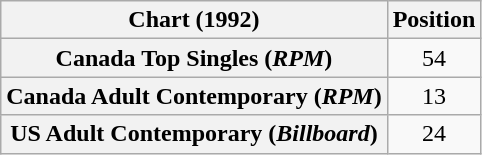<table class="wikitable sortable plainrowheaders" style="text-align:center">
<tr>
<th scope="col">Chart (1992)</th>
<th scope="col">Position</th>
</tr>
<tr>
<th scope="row">Canada Top Singles (<em>RPM</em>)</th>
<td>54</td>
</tr>
<tr>
<th scope="row">Canada Adult Contemporary (<em>RPM</em>)</th>
<td>13</td>
</tr>
<tr>
<th scope="row">US Adult Contemporary (<em>Billboard</em>)</th>
<td>24</td>
</tr>
</table>
